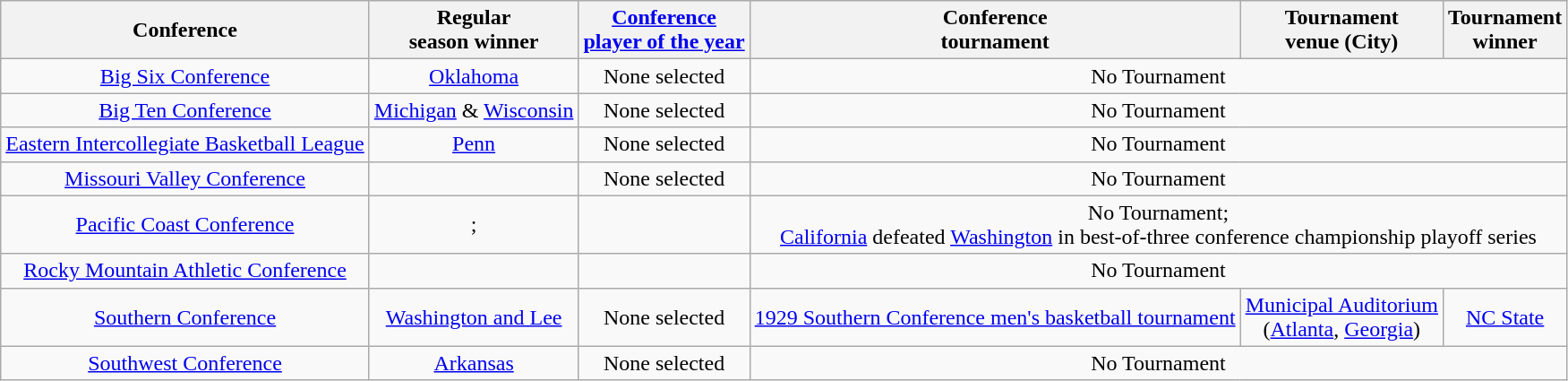<table class="wikitable" style="text-align:center;">
<tr>
<th>Conference</th>
<th>Regular <br> season winner</th>
<th><a href='#'>Conference <br> player of the year</a></th>
<th>Conference <br> tournament</th>
<th>Tournament <br> venue (City)</th>
<th>Tournament <br> winner</th>
</tr>
<tr>
<td><a href='#'>Big Six Conference</a></td>
<td><a href='#'>Oklahoma</a></td>
<td>None selected</td>
<td colspan=3>No Tournament</td>
</tr>
<tr>
<td><a href='#'>Big Ten Conference</a></td>
<td><a href='#'>Michigan</a> & <a href='#'>Wisconsin</a></td>
<td>None selected</td>
<td colspan=3>No Tournament</td>
</tr>
<tr>
<td><a href='#'>Eastern Intercollegiate Basketball League</a></td>
<td><a href='#'>Penn</a></td>
<td>None selected</td>
<td colspan=3>No Tournament</td>
</tr>
<tr>
<td><a href='#'>Missouri Valley Conference</a></td>
<td></td>
<td>None selected</td>
<td colspan=3>No Tournament</td>
</tr>
<tr>
<td><a href='#'>Pacific Coast Conference</a></td>
<td>;<br></td>
<td></td>
<td colspan=3>No Tournament;<br><a href='#'>California</a> defeated <a href='#'>Washington</a> in best-of-three conference championship playoff series</td>
</tr>
<tr>
<td><a href='#'>Rocky Mountain Athletic Conference</a></td>
<td><br></td>
<td></td>
<td colspan=3>No Tournament</td>
</tr>
<tr>
<td><a href='#'>Southern Conference</a></td>
<td><a href='#'>Washington and Lee</a></td>
<td>None selected</td>
<td><a href='#'>1929 Southern Conference men's basketball tournament</a></td>
<td><a href='#'>Municipal Auditorium</a><br>(<a href='#'>Atlanta</a>, <a href='#'>Georgia</a>)</td>
<td><a href='#'>NC State</a></td>
</tr>
<tr>
<td><a href='#'>Southwest Conference</a></td>
<td><a href='#'>Arkansas</a></td>
<td>None selected</td>
<td colspan=3>No Tournament</td>
</tr>
</table>
